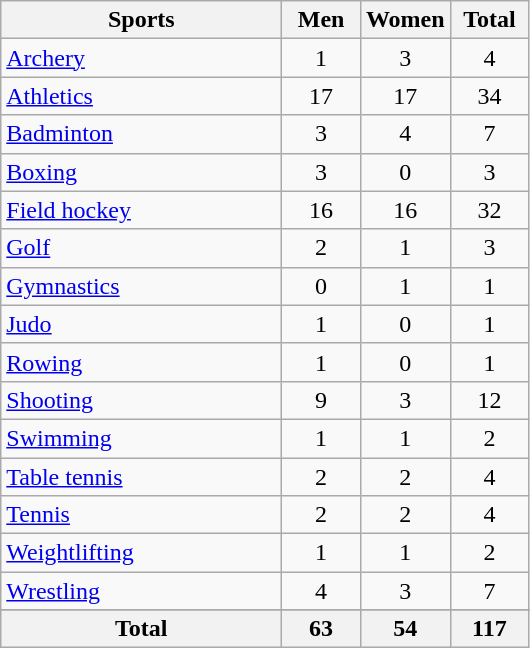<table class="wikitable sortable" style="text-align:center;">
<tr>
<th width=180>Sports</th>
<th width=45>Men</th>
<th width=45>Women</th>
<th width=45>Total</th>
</tr>
<tr>
<td align=left><a href='#'>Archery</a></td>
<td>1</td>
<td>3</td>
<td>4</td>
</tr>
<tr>
<td align=left><a href='#'>Athletics</a></td>
<td>17</td>
<td>17</td>
<td>34</td>
</tr>
<tr>
<td align=left><a href='#'>Badminton</a></td>
<td>3</td>
<td>4</td>
<td>7</td>
</tr>
<tr>
<td align=left><a href='#'>Boxing</a></td>
<td>3</td>
<td>0</td>
<td>3</td>
</tr>
<tr>
<td align=left><a href='#'>Field hockey</a></td>
<td>16</td>
<td>16</td>
<td>32</td>
</tr>
<tr>
<td align=left><a href='#'>Golf</a></td>
<td>2</td>
<td>1</td>
<td>3</td>
</tr>
<tr>
<td align=left><a href='#'>Gymnastics</a></td>
<td>0</td>
<td>1</td>
<td>1</td>
</tr>
<tr>
<td align=left><a href='#'>Judo</a></td>
<td>1</td>
<td>0</td>
<td>1</td>
</tr>
<tr>
<td align=left><a href='#'>Rowing</a></td>
<td>1</td>
<td>0</td>
<td>1</td>
</tr>
<tr>
<td align=left><a href='#'>Shooting</a></td>
<td>9</td>
<td>3</td>
<td>12</td>
</tr>
<tr>
<td align=left><a href='#'>Swimming</a></td>
<td>1</td>
<td>1</td>
<td>2</td>
</tr>
<tr>
<td align=left><a href='#'>Table tennis</a></td>
<td>2</td>
<td>2</td>
<td>4</td>
</tr>
<tr>
<td align=left><a href='#'>Tennis</a></td>
<td>2</td>
<td>2</td>
<td>4</td>
</tr>
<tr>
<td align=left><a href='#'>Weightlifting</a></td>
<td>1</td>
<td>1</td>
<td>2</td>
</tr>
<tr>
<td align=left><a href='#'>Wrestling</a></td>
<td>4</td>
<td>3</td>
<td>7</td>
</tr>
<tr>
</tr>
<tr class="sortbottom">
<th>Total</th>
<th>63</th>
<th>54</th>
<th>117</th>
</tr>
</table>
